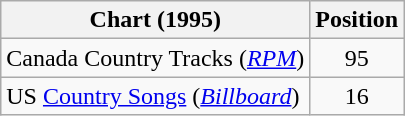<table class="wikitable sortable">
<tr>
<th scope="col">Chart (1995)</th>
<th scope="col">Position</th>
</tr>
<tr>
<td>Canada Country Tracks (<em><a href='#'>RPM</a></em>)</td>
<td align="center">95</td>
</tr>
<tr>
<td>US <a href='#'>Country Songs</a> (<em><a href='#'>Billboard</a></em>)</td>
<td align="center">16</td>
</tr>
</table>
